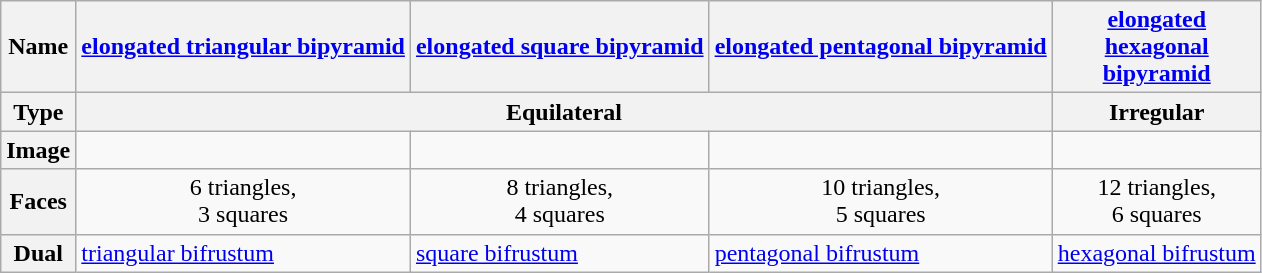<table class="wikitable">
<tr>
<th>Name</th>
<th><a href='#'>elongated triangular bipyramid</a> <br></th>
<th><a href='#'>elongated square bipyramid</a><br></th>
<th><a href='#'>elongated pentagonal bipyramid</a><br></th>
<th><a href='#'>elongated<br>hexagonal<br>bipyramid</a></th>
</tr>
<tr>
<th>Type</th>
<th colspan=3>Equilateral</th>
<th>Irregular</th>
</tr>
<tr>
<th>Image</th>
<td></td>
<td></td>
<td></td>
<td></td>
</tr>
<tr align=center>
<th>Faces</th>
<td>6 triangles,<br>3 squares</td>
<td>8 triangles,<br>4 squares</td>
<td>10 triangles,<br>5 squares</td>
<td>12 triangles,<br>6 squares</td>
</tr>
<tr>
<th>Dual</th>
<td><a href='#'>triangular bifrustum</a></td>
<td><a href='#'>square bifrustum</a></td>
<td><a href='#'>pentagonal bifrustum</a></td>
<td><a href='#'>hexagonal bifrustum</a></td>
</tr>
</table>
